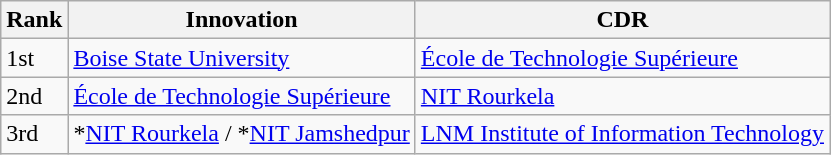<table class="wikitable mw-collapsible">
<tr>
<th>Rank</th>
<th>Innovation</th>
<th>CDR</th>
</tr>
<tr>
<td>1st</td>
<td><a href='#'>Boise State University</a></td>
<td><a href='#'>École de Technologie Supérieure</a></td>
</tr>
<tr>
<td>2nd</td>
<td><a href='#'>École de Technologie Supérieure</a></td>
<td><a href='#'>NIT Rourkela</a></td>
</tr>
<tr>
<td>3rd</td>
<td>*<a href='#'>NIT Rourkela</a> / *<a href='#'>NIT Jamshedpur</a></td>
<td><a href='#'>LNM Institute of Information Technology</a></td>
</tr>
</table>
